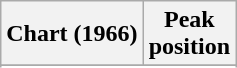<table class="wikitable sortable plainrowheaders" style="text-align:center">
<tr>
<th scope="col">Chart (1966)</th>
<th scope="col">Peak<br>position</th>
</tr>
<tr>
</tr>
<tr>
</tr>
</table>
